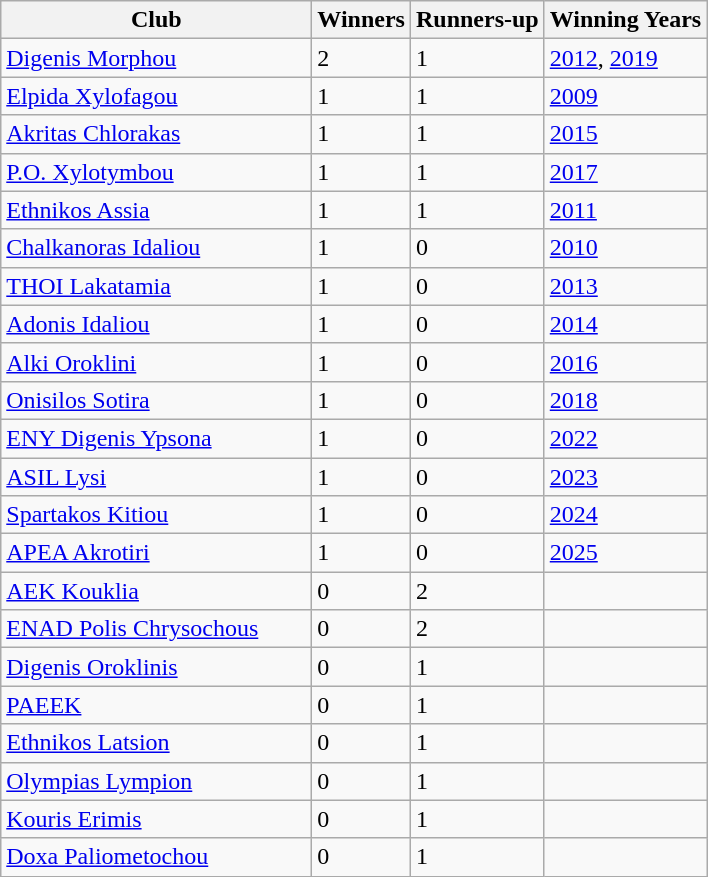<table class="wikitable">
<tr>
<th width=200>Club</th>
<th>Winners</th>
<th>Runners-up</th>
<th>Winning Years</th>
</tr>
<tr>
<td><a href='#'>Digenis Morphou</a></td>
<td>2</td>
<td>1</td>
<td><a href='#'>2012</a>, <a href='#'>2019</a></td>
</tr>
<tr>
<td><a href='#'>Elpida Xylofagou</a></td>
<td>1</td>
<td>1</td>
<td><a href='#'>2009</a></td>
</tr>
<tr>
<td><a href='#'>Akritas Chlorakas</a></td>
<td>1</td>
<td>1</td>
<td><a href='#'>2015</a></td>
</tr>
<tr>
<td><a href='#'>P.O. Xylotymbou</a></td>
<td>1</td>
<td>1</td>
<td><a href='#'>2017</a></td>
</tr>
<tr>
<td><a href='#'>Ethnikos Assia</a></td>
<td>1</td>
<td>1</td>
<td><a href='#'>2011</a></td>
</tr>
<tr>
<td><a href='#'>Chalkanoras Idaliou</a></td>
<td>1</td>
<td>0</td>
<td><a href='#'>2010</a></td>
</tr>
<tr>
<td><a href='#'>THOI Lakatamia</a></td>
<td>1</td>
<td>0</td>
<td><a href='#'>2013</a></td>
</tr>
<tr>
<td><a href='#'>Adonis Idaliou</a></td>
<td>1</td>
<td>0</td>
<td><a href='#'>2014</a></td>
</tr>
<tr>
<td><a href='#'>Alki Oroklini</a></td>
<td>1</td>
<td>0</td>
<td><a href='#'>2016</a></td>
</tr>
<tr>
<td><a href='#'>Onisilos Sotira</a></td>
<td>1</td>
<td>0</td>
<td><a href='#'>2018</a></td>
</tr>
<tr>
<td><a href='#'>ENY Digenis Ypsona</a></td>
<td>1</td>
<td>0</td>
<td><a href='#'>2022</a></td>
</tr>
<tr>
<td><a href='#'>ASIL Lysi</a></td>
<td>1</td>
<td>0</td>
<td><a href='#'>2023</a></td>
</tr>
<tr>
<td><a href='#'>Spartakos Kitiou</a></td>
<td>1</td>
<td>0</td>
<td><a href='#'>2024</a></td>
</tr>
<tr>
<td><a href='#'>APEA Akrotiri</a></td>
<td>1</td>
<td>0</td>
<td><a href='#'>2025</a></td>
</tr>
<tr>
<td><a href='#'>AEK Kouklia</a></td>
<td>0</td>
<td>2</td>
<td></td>
</tr>
<tr>
<td><a href='#'>ENAD Polis Chrysochous</a></td>
<td>0</td>
<td>2</td>
<td></td>
</tr>
<tr>
<td><a href='#'>Digenis Oroklinis</a></td>
<td>0</td>
<td>1</td>
<td></td>
</tr>
<tr>
<td><a href='#'>PAEEK</a></td>
<td>0</td>
<td>1</td>
<td></td>
</tr>
<tr>
<td><a href='#'>Ethnikos Latsion</a></td>
<td>0</td>
<td>1</td>
<td></td>
</tr>
<tr>
<td><a href='#'>Olympias Lympion</a></td>
<td>0</td>
<td>1</td>
<td></td>
</tr>
<tr>
<td><a href='#'>Kouris Erimis</a></td>
<td>0</td>
<td>1</td>
<td></td>
</tr>
<tr>
<td><a href='#'>Doxa Paliometochou</a></td>
<td>0</td>
<td>1</td>
<td></td>
</tr>
</table>
